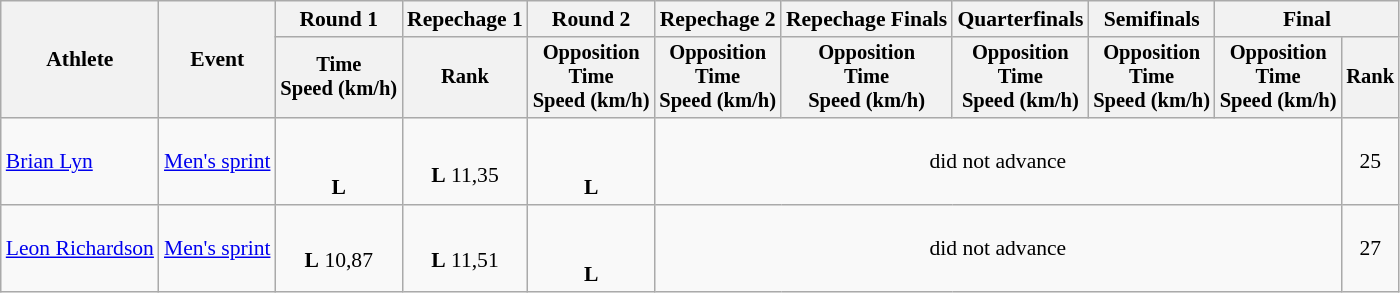<table class="wikitable" style="font-size:90%">
<tr>
<th rowspan="2">Athlete</th>
<th rowspan="2">Event</th>
<th>Round 1</th>
<th>Repechage 1</th>
<th>Round 2</th>
<th>Repechage 2</th>
<th>Repechage Finals</th>
<th>Quarterfinals</th>
<th>Semifinals</th>
<th colspan=2>Final</th>
</tr>
<tr style="font-size:95%">
<th>Time<br>Speed (km/h)</th>
<th>Rank</th>
<th>Opposition<br>Time<br>Speed (km/h)</th>
<th>Opposition<br>Time<br>Speed (km/h)</th>
<th>Opposition<br>Time<br>Speed (km/h)</th>
<th>Opposition<br>Time<br>Speed (km/h)</th>
<th>Opposition<br>Time<br>Speed (km/h)</th>
<th>Opposition<br>Time<br>Speed (km/h)</th>
<th>Rank</th>
</tr>
<tr align=center>
<td align=left><a href='#'>Brian Lyn</a></td>
<td style="text-align:left;" rowspan="1"><a href='#'>Men's sprint</a></td>
<td><br><br><strong>L</strong></td>
<td><br><strong>L</strong> 11,35</td>
<td><br><br><strong>L</strong></td>
<td colspan=5>did not advance</td>
<td>25</td>
</tr>
<tr align=center>
<td align=left><a href='#'>Leon Richardson</a></td>
<td style="text-align:left;" rowspan="1"><a href='#'>Men's sprint</a></td>
<td><br><strong>L</strong> 10,87</td>
<td><br><strong>L</strong> 11,51</td>
<td><br><br><strong>L</strong></td>
<td colspan=5>did not advance</td>
<td>27</td>
</tr>
</table>
